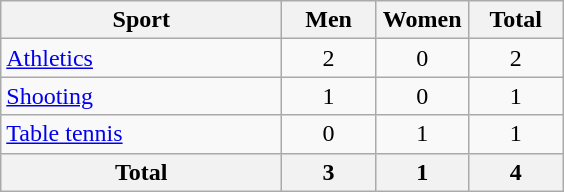<table class="wikitable sortable" style="text-align:center;">
<tr>
<th width=180>Sport</th>
<th width=55>Men</th>
<th width=55>Women</th>
<th width=55>Total</th>
</tr>
<tr>
<td align=left><a href='#'>Athletics</a></td>
<td>2</td>
<td>0</td>
<td>2</td>
</tr>
<tr>
<td align=left><a href='#'>Shooting</a></td>
<td>1</td>
<td>0</td>
<td>1</td>
</tr>
<tr>
<td align=left><a href='#'>Table tennis</a></td>
<td>0</td>
<td>1</td>
<td>1</td>
</tr>
<tr>
<th>Total</th>
<th>3</th>
<th>1</th>
<th>4</th>
</tr>
</table>
